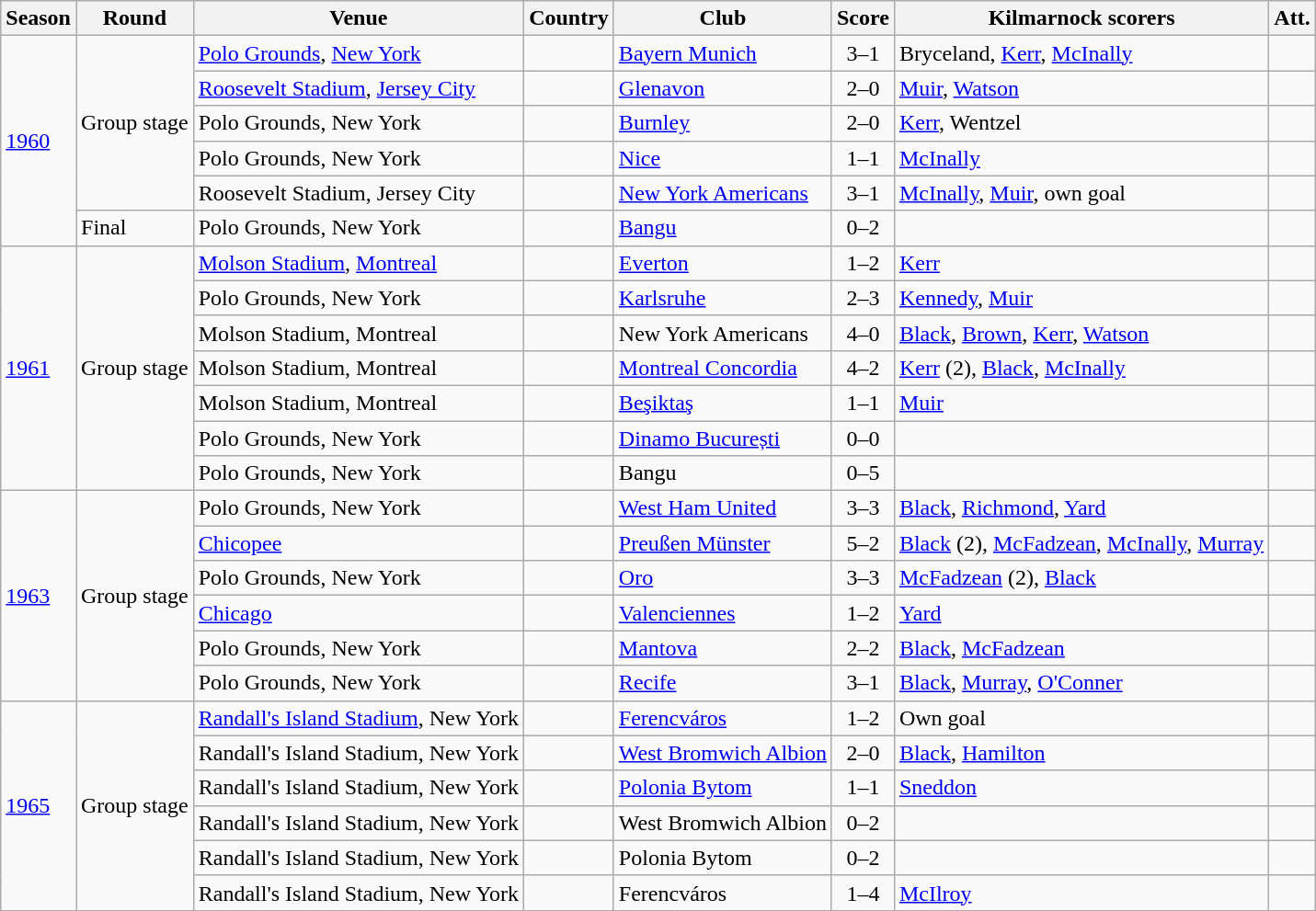<table class="wikitable plainrowheaders sortable">
<tr>
<th scope=col>Season</th>
<th scope=col>Round</th>
<th scope=col>Venue</th>
<th scope=col>Country</th>
<th scope=col>Club</th>
<th scope=col>Score</th>
<th scope=col class=unsortable>Kilmarnock scorers</th>
<th scope=col>Att.</th>
</tr>
<tr>
<td rowspan=6><a href='#'>1960</a></td>
<td rowspan=5>Group stage</td>
<td><a href='#'>Polo Grounds</a>, <a href='#'>New York</a></td>
<td></td>
<td scope=row><a href='#'>Bayern Munich</a></td>
<td align=center>3–1</td>
<td>Bryceland, <a href='#'>Kerr</a>, <a href='#'>McInally</a></td>
<td align=right></td>
</tr>
<tr>
<td><a href='#'>Roosevelt Stadium</a>, <a href='#'>Jersey City</a></td>
<td></td>
<td scope=row><a href='#'>Glenavon</a></td>
<td align=center>2–0</td>
<td><a href='#'>Muir</a>, <a href='#'>Watson</a></td>
<td align=right></td>
</tr>
<tr>
<td>Polo Grounds, New York</td>
<td></td>
<td scope=row><a href='#'>Burnley</a></td>
<td align=center>2–0</td>
<td><a href='#'>Kerr</a>, Wentzel</td>
<td align=right></td>
</tr>
<tr>
<td>Polo Grounds, New York</td>
<td></td>
<td scope=row><a href='#'>Nice</a></td>
<td align=center>1–1</td>
<td><a href='#'>McInally</a></td>
<td align=right></td>
</tr>
<tr>
<td>Roosevelt Stadium, Jersey City</td>
<td></td>
<td scope=row><a href='#'>New York Americans</a></td>
<td align=center>3–1</td>
<td><a href='#'>McInally</a>, <a href='#'>Muir</a>, own goal</td>
<td align=right></td>
</tr>
<tr>
<td>Final</td>
<td>Polo Grounds, New York</td>
<td></td>
<td scope=row><a href='#'>Bangu</a></td>
<td align=center>0–2</td>
<td></td>
<td align=right></td>
</tr>
<tr>
<td rowspan=7><a href='#'>1961</a></td>
<td rowspan=7>Group stage</td>
<td><a href='#'>Molson Stadium</a>, <a href='#'>Montreal</a></td>
<td></td>
<td scope=row><a href='#'>Everton</a></td>
<td align=center>1–2</td>
<td><a href='#'>Kerr</a></td>
<td align=right></td>
</tr>
<tr>
<td>Polo Grounds, New York</td>
<td></td>
<td scope=row><a href='#'>Karlsruhe</a></td>
<td align=center>2–3</td>
<td><a href='#'>Kennedy</a>, <a href='#'>Muir</a></td>
<td align=right></td>
</tr>
<tr>
<td>Molson Stadium, Montreal</td>
<td></td>
<td scope=row>New York Americans</td>
<td align=center>4–0</td>
<td><a href='#'>Black</a>, <a href='#'>Brown</a>, <a href='#'>Kerr</a>, <a href='#'>Watson</a></td>
<td align=right></td>
</tr>
<tr>
<td>Molson Stadium, Montreal</td>
<td></td>
<td scope=row><a href='#'>Montreal Concordia</a></td>
<td align=center>4–2</td>
<td><a href='#'>Kerr</a> (2), <a href='#'>Black</a>, <a href='#'>McInally</a></td>
<td align=right></td>
</tr>
<tr>
<td>Molson Stadium, Montreal</td>
<td></td>
<td scope=row><a href='#'>Beşiktaş</a></td>
<td align=center>1–1</td>
<td><a href='#'>Muir</a></td>
<td align=right></td>
</tr>
<tr>
<td>Polo Grounds, New York</td>
<td></td>
<td scope=row><a href='#'>Dinamo București</a></td>
<td align=center>0–0</td>
<td></td>
<td align=right></td>
</tr>
<tr>
<td>Polo Grounds, New York</td>
<td></td>
<td scope=row>Bangu</td>
<td align=center>0–5</td>
<td></td>
<td align=right></td>
</tr>
<tr>
<td rowspan=6><a href='#'>1963</a></td>
<td rowspan=6>Group stage</td>
<td>Polo Grounds, New York</td>
<td></td>
<td scope=row><a href='#'>West Ham United</a></td>
<td align=center>3–3</td>
<td><a href='#'>Black</a>, <a href='#'>Richmond</a>, <a href='#'>Yard</a></td>
<td align=right></td>
</tr>
<tr>
<td><a href='#'>Chicopee</a></td>
<td></td>
<td scope=row><a href='#'>Preußen Münster</a></td>
<td align=center>5–2</td>
<td><a href='#'>Black</a> (2), <a href='#'>McFadzean</a>, <a href='#'>McInally</a>, <a href='#'>Murray</a></td>
<td align=right></td>
</tr>
<tr>
<td>Polo Grounds, New York</td>
<td></td>
<td scope=row><a href='#'>Oro</a></td>
<td align=center>3–3</td>
<td><a href='#'>McFadzean</a> (2), <a href='#'>Black</a></td>
<td align=right></td>
</tr>
<tr>
<td><a href='#'>Chicago</a></td>
<td></td>
<td scope=row><a href='#'>Valenciennes</a></td>
<td align=center>1–2</td>
<td><a href='#'>Yard</a></td>
<td align=right></td>
</tr>
<tr>
<td>Polo Grounds, New York</td>
<td></td>
<td scope=row><a href='#'>Mantova</a></td>
<td align=center>2–2</td>
<td><a href='#'>Black</a>, <a href='#'>McFadzean</a></td>
<td align=right></td>
</tr>
<tr>
<td>Polo Grounds, New York</td>
<td></td>
<td scope=row><a href='#'>Recife</a></td>
<td align=center>3–1</td>
<td><a href='#'>Black</a>, <a href='#'>Murray</a>, <a href='#'>O'Conner</a></td>
<td align=right></td>
</tr>
<tr>
<td rowspan=6><a href='#'>1965</a></td>
<td rowspan=6>Group stage</td>
<td><a href='#'>Randall's Island Stadium</a>, New York</td>
<td></td>
<td scope=row><a href='#'>Ferencváros</a></td>
<td align=center>1–2</td>
<td>Own goal</td>
<td align=right></td>
</tr>
<tr>
<td>Randall's Island Stadium, New York</td>
<td></td>
<td scope=row><a href='#'>West Bromwich Albion</a></td>
<td align=center>2–0</td>
<td><a href='#'>Black</a>, <a href='#'>Hamilton</a></td>
<td align=right></td>
</tr>
<tr>
<td>Randall's Island Stadium, New York</td>
<td></td>
<td scope=row><a href='#'>Polonia Bytom</a></td>
<td align=center>1–1</td>
<td><a href='#'>Sneddon</a></td>
<td align=right></td>
</tr>
<tr>
<td>Randall's Island Stadium, New York</td>
<td></td>
<td scope=row>West Bromwich Albion</td>
<td align=center>0–2</td>
<td></td>
<td align=right></td>
</tr>
<tr>
<td>Randall's Island Stadium, New York</td>
<td></td>
<td scope=row>Polonia Bytom</td>
<td align=center>0–2</td>
<td></td>
<td align=right></td>
</tr>
<tr>
<td>Randall's Island Stadium, New York</td>
<td></td>
<td scope=row>Ferencváros</td>
<td align=center>1–4</td>
<td><a href='#'>McIlroy</a></td>
<td align=right></td>
</tr>
</table>
